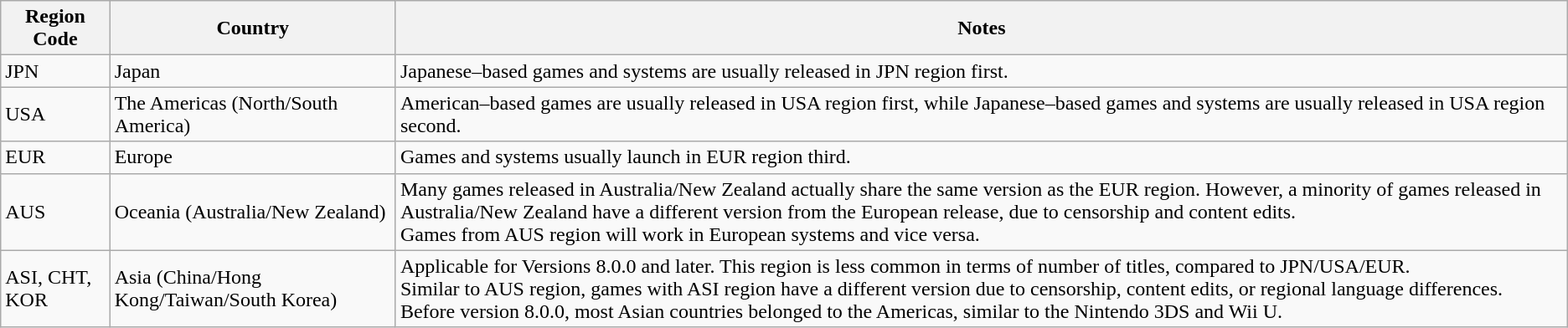<table class="wikitable">
<tr>
<th>Region Code</th>
<th>Country</th>
<th>Notes</th>
</tr>
<tr>
<td>JPN</td>
<td>Japan</td>
<td>Japanese–based games and systems are usually released in JPN region first.</td>
</tr>
<tr>
<td>USA</td>
<td>The Americas (North/South America)</td>
<td>American–based games are usually released in USA region first, while Japanese–based games and systems are usually released in USA region second.</td>
</tr>
<tr>
<td>EUR</td>
<td>Europe</td>
<td>Games and systems usually launch in EUR region third.</td>
</tr>
<tr>
<td>AUS</td>
<td>Oceania (Australia/New Zealand)</td>
<td>Many games released in Australia/New Zealand actually share the same version as the EUR region. However, a minority of games released in Australia/New Zealand have a different version from the European release, due to censorship and content edits.<br>Games from AUS region will work in European systems and vice versa.</td>
</tr>
<tr>
<td>ASI, CHT, KOR</td>
<td>Asia (China/Hong Kong/Taiwan/South Korea)</td>
<td>Applicable for Versions 8.0.0 and later. This region is less common in terms of number of titles, compared to JPN/USA/EUR.<br>Similar to AUS region, games with ASI region have a different version due to censorship, content edits, or regional language differences.<br>Before version 8.0.0, most Asian countries belonged to the Americas, similar to the Nintendo 3DS and Wii U.</td>
</tr>
</table>
